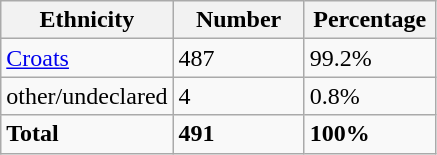<table class="wikitable">
<tr>
<th width="100px">Ethnicity</th>
<th width="80px">Number</th>
<th width="80px">Percentage</th>
</tr>
<tr>
<td><a href='#'>Croats</a></td>
<td>487</td>
<td>99.2%</td>
</tr>
<tr>
<td>other/undeclared</td>
<td>4</td>
<td>0.8%</td>
</tr>
<tr>
<td><strong>Total</strong></td>
<td><strong>491</strong></td>
<td><strong>100%</strong></td>
</tr>
</table>
